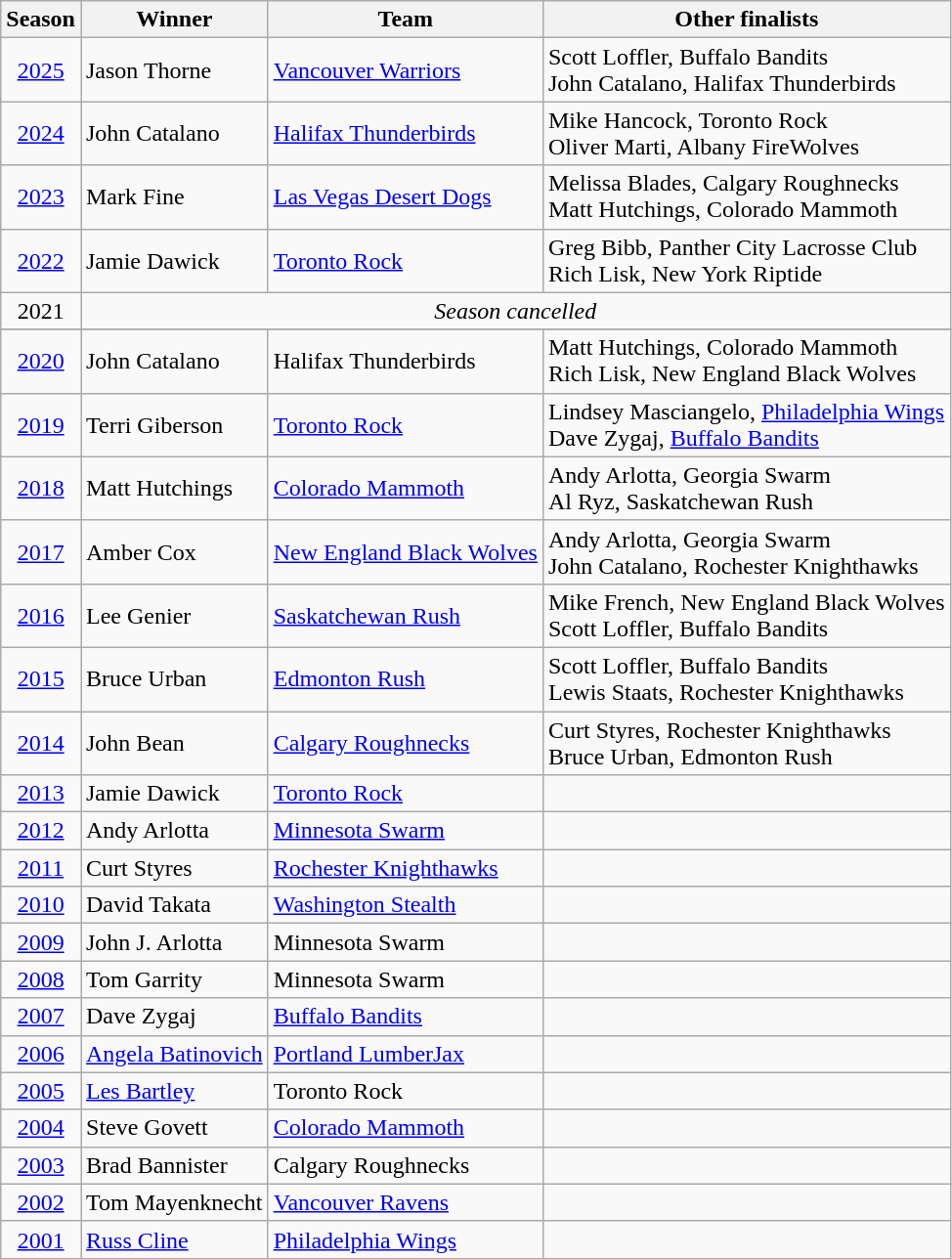<table class="wikitable">
<tr>
<th>Season</th>
<th>Winner</th>
<th>Team</th>
<th>Other finalists</th>
</tr>
<tr>
<td align="center"><a href='#'>2025</a></td>
<td>Jason Thorne</td>
<td><a href='#'>Vancouver Warriors</a></td>
<td>Scott Loffler, Buffalo Bandits<br>John Catalano, Halifax Thunderbirds</td>
</tr>
<tr>
<td align="center"><a href='#'>2024</a></td>
<td>John Catalano</td>
<td><a href='#'>Halifax Thunderbirds</a></td>
<td>Mike Hancock, Toronto Rock<br>Oliver Marti, Albany FireWolves</td>
</tr>
<tr>
<td align="center"><a href='#'>2023</a></td>
<td>Mark Fine</td>
<td><a href='#'>Las Vegas Desert Dogs</a></td>
<td>Melissa Blades, Calgary Roughnecks<br>Matt Hutchings, Colorado Mammoth</td>
</tr>
<tr>
<td align="center"><a href='#'>2022</a></td>
<td>Jamie Dawick</td>
<td><a href='#'>Toronto Rock</a></td>
<td>Greg Bibb, Panther City Lacrosse Club<br>Rich Lisk, New York Riptide</td>
</tr>
<tr>
<td align="center">2021</td>
<td align="center" colspan="4"><em>Season cancelled</em></td>
</tr>
<tr>
</tr>
<tr>
<td align="center"><a href='#'>2020</a></td>
<td>John Catalano</td>
<td>Halifax Thunderbirds</td>
<td>Matt Hutchings, Colorado Mammoth<br>Rich Lisk, New England Black Wolves</td>
</tr>
<tr>
<td align="center"><a href='#'>2019</a></td>
<td>Terri Giberson</td>
<td><a href='#'>Toronto Rock</a></td>
<td>Lindsey Masciangelo, <a href='#'>Philadelphia Wings</a><br>Dave Zygaj, <a href='#'>Buffalo Bandits</a></td>
</tr>
<tr>
<td align="center"><a href='#'>2018</a></td>
<td>Matt Hutchings</td>
<td><a href='#'>Colorado Mammoth</a></td>
<td>Andy Arlotta, Georgia Swarm<br>Al Ryz, Saskatchewan Rush</td>
</tr>
<tr>
<td align="center"><a href='#'>2017</a></td>
<td>Amber Cox</td>
<td><a href='#'>New England Black Wolves</a></td>
<td>Andy Arlotta, Georgia Swarm<br>John Catalano, Rochester Knighthawks</td>
</tr>
<tr>
<td align="center"><a href='#'>2016</a></td>
<td>Lee Genier</td>
<td><a href='#'>Saskatchewan Rush</a></td>
<td>Mike French, New England Black Wolves<br>Scott Loffler, Buffalo Bandits</td>
</tr>
<tr>
<td align="center"><a href='#'>2015</a></td>
<td>Bruce Urban</td>
<td><a href='#'>Edmonton Rush</a></td>
<td>Scott Loffler, Buffalo Bandits<br>Lewis Staats, Rochester Knighthawks</td>
</tr>
<tr>
<td align="center"><a href='#'>2014</a></td>
<td>John Bean</td>
<td><a href='#'>Calgary Roughnecks</a></td>
<td>Curt Styres, Rochester Knighthawks<br>Bruce Urban, Edmonton Rush</td>
</tr>
<tr>
<td align="center"><a href='#'>2013</a></td>
<td>Jamie Dawick</td>
<td><a href='#'>Toronto Rock</a></td>
<td> </td>
</tr>
<tr>
<td align="center"><a href='#'>2012</a></td>
<td>Andy Arlotta</td>
<td><a href='#'>Minnesota Swarm</a></td>
<td> </td>
</tr>
<tr>
<td align="center"><a href='#'>2011</a></td>
<td>Curt Styres </td>
<td><a href='#'>Rochester Knighthawks</a></td>
<td> </td>
</tr>
<tr>
<td align="center"><a href='#'>2010</a></td>
<td>David Takata </td>
<td><a href='#'>Washington Stealth</a></td>
<td> </td>
</tr>
<tr>
<td align="center"><a href='#'>2009</a></td>
<td>John J. Arlotta </td>
<td>Minnesota Swarm</td>
<td> </td>
</tr>
<tr>
<td align="center"><a href='#'>2008</a></td>
<td>Tom Garrity</td>
<td>Minnesota Swarm</td>
<td> </td>
</tr>
<tr>
<td align="center"><a href='#'>2007</a></td>
<td>Dave Zygaj</td>
<td><a href='#'>Buffalo Bandits</a></td>
<td> </td>
</tr>
<tr>
<td align="center"><a href='#'>2006</a></td>
<td><a href='#'>Angela Batinovich</a></td>
<td><a href='#'>Portland LumberJax</a></td>
<td> </td>
</tr>
<tr>
<td align="center"><a href='#'>2005</a></td>
<td><a href='#'>Les Bartley</a></td>
<td>Toronto Rock</td>
<td> </td>
</tr>
<tr>
<td align="center"><a href='#'>2004</a></td>
<td>Steve Govett</td>
<td><a href='#'>Colorado Mammoth</a></td>
<td> </td>
</tr>
<tr>
<td align="center"><a href='#'>2003</a></td>
<td>Brad Bannister</td>
<td>Calgary Roughnecks</td>
<td> </td>
</tr>
<tr>
<td align="center"><a href='#'>2002</a></td>
<td>Tom Mayenknecht</td>
<td><a href='#'>Vancouver Ravens</a></td>
<td> </td>
</tr>
<tr>
<td align="center"><a href='#'>2001</a></td>
<td><a href='#'>Russ Cline</a></td>
<td><a href='#'>Philadelphia Wings</a></td>
<td> </td>
</tr>
</table>
